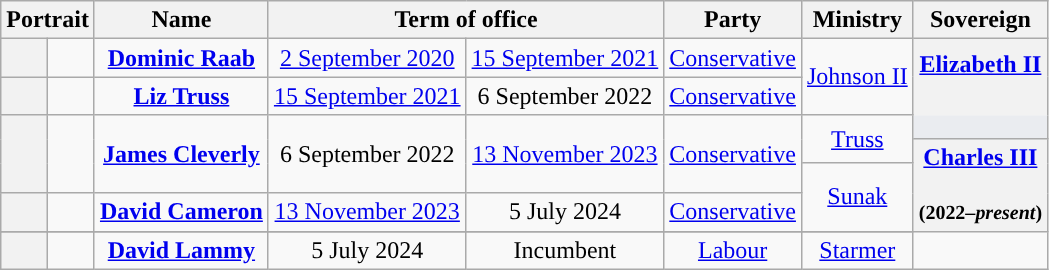<table class="wikitable plainrowheaders" style="text-align:center">
<tr>
<th colspan=2>Portrait</th>
<th>Name<br></th>
<th colspan=2>Term of office</th>
<th>Party</th>
<th>Ministry</th>
<th>Sovereign<br></th>
</tr>
<tr style="height:1em">
<th style="background-color: "></th>
<td></td>
<td><strong><a href='#'>Dominic Raab</a></strong><br></td>
<td><a href='#'>2 September 2020</a></td>
<td><a href='#'>15 September 2021</a></td>
<td><a href='#'>Conservative</a></td>
<td rowspan=2 ><a href='#'>Johnson II</a></td>
<th rowspan="2" scope="row" style="text-align:center; border-style: solid solid none solid"><strong><a href='#'>Elizabeth II</a></strong><br><br></th>
</tr>
<tr style="height:1em">
<th style="background-color: "></th>
<td></td>
<td><strong><a href='#'>Liz Truss</a></strong><br></td>
<td><a href='#'>15 September 2021</a></td>
<td>6 September 2022</td>
<td><a href='#'>Conservative</a></td>
</tr>
<tr style="height:1em">
<th rowspan=3 style="background-color: "></th>
<td rowspan=3></td>
<td rowspan=3><strong><a href='#'>James Cleverly</a></strong><br></td>
<td rowspan=3>6 September 2022</td>
<td rowspan=3><a href='#'>13 November 2023</a></td>
<td rowspan=3 ><a href='#'>Conservative</a></td>
<td rowspan=2 ><a href='#'>Truss</a></td>
<td style="background:#eaecf0 ; border-style: none solid solid solid ;"></td>
</tr>
<tr style="height:1em">
<th rowspan=4 scope=row style="text-align:Center"><strong><a href='#'>Charles III</a></strong><br><br><small>(2022–<em>present</em>)</small></th>
</tr>
<tr>
<td rowspan=2 ><a href='#'>Sunak</a></td>
</tr>
<tr style="height:1em">
<th style="background-color: "></th>
<td></td>
<td rowspan=1><strong><a href='#'>David Cameron</a></strong><br></td>
<td rowspan=1><a href='#'>13 November 2023</a></td>
<td rowspan=1>5 July 2024</td>
<td><a href='#'>Conservative</a></td>
</tr>
<tr>
</tr>
<tr style="height:1em">
<th style="background-color: "></th>
<td></td>
<td rowspan=1><strong><a href='#'>David Lammy</a></strong> <br></td>
<td rowspan=1>5 July 2024</td>
<td rowspan=1>Incumbent</td>
<td><a href='#'>Labour</a></td>
<td><a href='#'>Starmer</a></td>
</tr>
</table>
